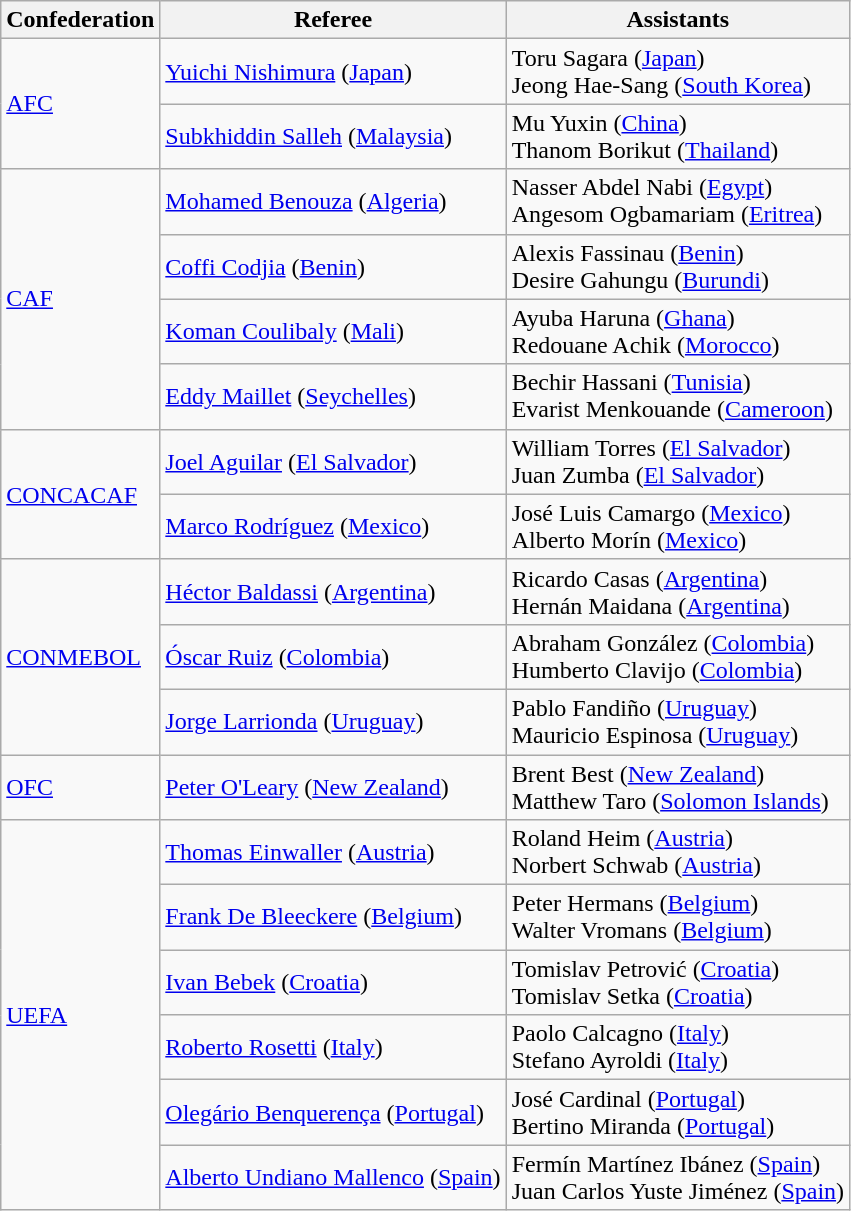<table class="wikitable">
<tr>
<th>Confederation</th>
<th>Referee</th>
<th>Assistants</th>
</tr>
<tr>
<td rowspan="2"><a href='#'>AFC</a></td>
<td><a href='#'>Yuichi Nishimura</a> (<a href='#'>Japan</a>)</td>
<td>Toru Sagara (<a href='#'>Japan</a>)<br>Jeong Hae-Sang (<a href='#'>South Korea</a>)</td>
</tr>
<tr>
<td><a href='#'>Subkhiddin Salleh</a> (<a href='#'>Malaysia</a>)</td>
<td>Mu Yuxin (<a href='#'>China</a>)<br>Thanom Borikut (<a href='#'>Thailand</a>)</td>
</tr>
<tr>
<td rowspan="4"><a href='#'>CAF</a></td>
<td><a href='#'>Mohamed Benouza</a> (<a href='#'>Algeria</a>)</td>
<td>Nasser Abdel Nabi (<a href='#'>Egypt</a>)<br>Angesom Ogbamariam (<a href='#'>Eritrea</a>)</td>
</tr>
<tr>
<td><a href='#'>Coffi Codjia</a> (<a href='#'>Benin</a>)</td>
<td>Alexis Fassinau (<a href='#'>Benin</a>)<br>Desire Gahungu (<a href='#'>Burundi</a>)</td>
</tr>
<tr>
<td><a href='#'>Koman Coulibaly</a> (<a href='#'>Mali</a>)</td>
<td>Ayuba Haruna (<a href='#'>Ghana</a>)<br>Redouane Achik (<a href='#'>Morocco</a>)</td>
</tr>
<tr>
<td><a href='#'>Eddy Maillet</a> (<a href='#'>Seychelles</a>)</td>
<td>Bechir Hassani (<a href='#'>Tunisia</a>)<br>Evarist Menkouande (<a href='#'>Cameroon</a>)</td>
</tr>
<tr>
<td rowspan="2"><a href='#'>CONCACAF</a></td>
<td><a href='#'>Joel Aguilar</a> (<a href='#'>El Salvador</a>)</td>
<td>William Torres (<a href='#'>El Salvador</a>)<br>Juan Zumba (<a href='#'>El Salvador</a>)</td>
</tr>
<tr>
<td><a href='#'>Marco Rodríguez</a> (<a href='#'>Mexico</a>)</td>
<td>José Luis Camargo (<a href='#'>Mexico</a>)<br>Alberto Morín (<a href='#'>Mexico</a>)</td>
</tr>
<tr>
<td rowspan="3"><a href='#'>CONMEBOL</a></td>
<td><a href='#'>Héctor Baldassi</a> (<a href='#'>Argentina</a>)</td>
<td>Ricardo Casas (<a href='#'>Argentina</a>)<br>Hernán Maidana (<a href='#'>Argentina</a>)</td>
</tr>
<tr>
<td><a href='#'>Óscar Ruiz</a> (<a href='#'>Colombia</a>)</td>
<td>Abraham González (<a href='#'>Colombia</a>)<br>Humberto Clavijo (<a href='#'>Colombia</a>)</td>
</tr>
<tr>
<td><a href='#'>Jorge Larrionda</a> (<a href='#'>Uruguay</a>)</td>
<td>Pablo Fandiño (<a href='#'>Uruguay</a>)<br>Mauricio Espinosa (<a href='#'>Uruguay</a>)</td>
</tr>
<tr>
<td><a href='#'>OFC</a></td>
<td><a href='#'>Peter O'Leary</a> (<a href='#'>New Zealand</a>)</td>
<td>Brent Best (<a href='#'>New Zealand</a>)<br>Matthew Taro (<a href='#'>Solomon Islands</a>)</td>
</tr>
<tr>
<td rowspan="6"><a href='#'>UEFA</a></td>
<td><a href='#'>Thomas Einwaller</a> (<a href='#'>Austria</a>)</td>
<td>Roland Heim (<a href='#'>Austria</a>)<br>Norbert Schwab (<a href='#'>Austria</a>)</td>
</tr>
<tr>
<td><a href='#'>Frank De Bleeckere</a> (<a href='#'>Belgium</a>)</td>
<td>Peter Hermans (<a href='#'>Belgium</a>)<br>Walter Vromans (<a href='#'>Belgium</a>)</td>
</tr>
<tr>
<td><a href='#'>Ivan Bebek</a> (<a href='#'>Croatia</a>)</td>
<td>Tomislav Petrović (<a href='#'>Croatia</a>)<br>Tomislav Setka (<a href='#'>Croatia</a>)</td>
</tr>
<tr>
<td><a href='#'>Roberto Rosetti</a> (<a href='#'>Italy</a>)</td>
<td>Paolo Calcagno (<a href='#'>Italy</a>)<br>Stefano Ayroldi (<a href='#'>Italy</a>)</td>
</tr>
<tr>
<td><a href='#'>Olegário Benquerença</a> (<a href='#'>Portugal</a>)</td>
<td>José Cardinal (<a href='#'>Portugal</a>)<br>Bertino Miranda (<a href='#'>Portugal</a>)</td>
</tr>
<tr>
<td><a href='#'>Alberto Undiano Mallenco</a> (<a href='#'>Spain</a>)</td>
<td>Fermín Martínez Ibánez (<a href='#'>Spain</a>)<br>Juan Carlos Yuste Jiménez (<a href='#'>Spain</a>)</td>
</tr>
</table>
